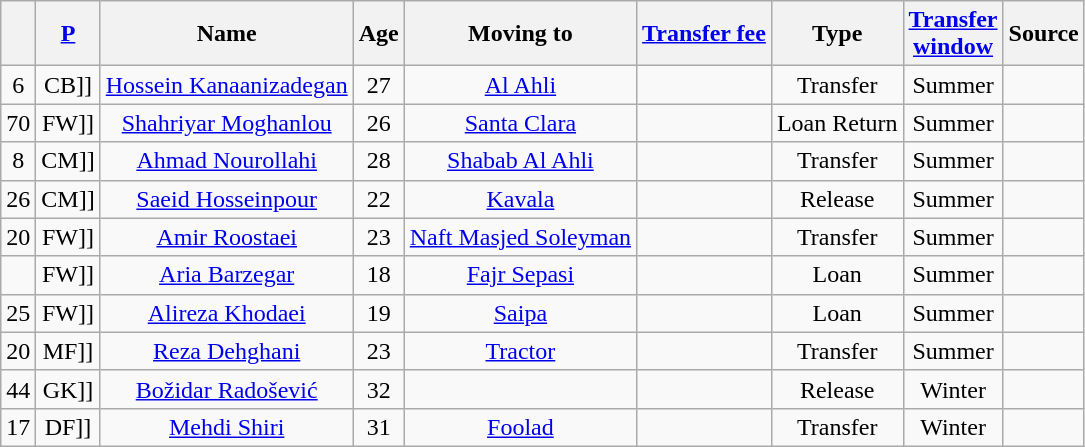<table class="wikitable sortable " style="text-align:center">
<tr>
<th></th>
<th><a href='#'>P</a></th>
<th>Name</th>
<th>Age</th>
<th>Moving to</th>
<th><a href='#'>Transfer fee</a></th>
<th>Type</th>
<th><a href='#'>Transfer<br>window</a></th>
<th>Source</th>
</tr>
<tr>
<td>6</td>
<td [[>CB]]</td>
<td><a href='#'>Hossein Kanaanizadegan</a></td>
<td>27</td>
<td> <a href='#'>Al Ahli</a></td>
<td></td>
<td>Transfer</td>
<td>Summer</td>
<td></td>
</tr>
<tr>
<td>70</td>
<td [[>FW]]</td>
<td><a href='#'>Shahriyar Moghanlou</a></td>
<td>26</td>
<td> <a href='#'>Santa Clara</a></td>
<td></td>
<td>Loan Return</td>
<td>Summer</td>
<td></td>
</tr>
<tr>
<td>8</td>
<td [[>CM]]</td>
<td><a href='#'>Ahmad Nourollahi</a></td>
<td>28</td>
<td> <a href='#'>Shabab Al Ahli</a></td>
<td></td>
<td>Transfer</td>
<td>Summer</td>
<td></td>
</tr>
<tr>
<td>26</td>
<td [[>CM]]</td>
<td><a href='#'>Saeid Hosseinpour</a></td>
<td>22</td>
<td> <a href='#'>Kavala</a></td>
<td></td>
<td>Release</td>
<td>Summer</td>
<td></td>
</tr>
<tr>
<td>20</td>
<td [[>FW]]</td>
<td><a href='#'>Amir Roostaei</a></td>
<td>23</td>
<td><a href='#'>Naft Masjed Soleyman</a></td>
<td></td>
<td>Transfer</td>
<td>Summer</td>
<td></td>
</tr>
<tr>
<td></td>
<td [[>FW]]</td>
<td><a href='#'>Aria Barzegar</a></td>
<td>18</td>
<td><a href='#'>Fajr Sepasi</a></td>
<td></td>
<td>Loan</td>
<td>Summer</td>
<td></td>
</tr>
<tr>
<td>25</td>
<td [[>FW]]</td>
<td><a href='#'>Alireza Khodaei</a></td>
<td>19</td>
<td><a href='#'>Saipa</a></td>
<td></td>
<td>Loan</td>
<td>Summer</td>
<td></td>
</tr>
<tr>
<td>20</td>
<td [[>MF]]</td>
<td><a href='#'>Reza Dehghani</a></td>
<td>23</td>
<td><a href='#'>Tractor</a></td>
<td></td>
<td>Transfer</td>
<td>Summer</td>
<td></td>
</tr>
<tr>
<td>44</td>
<td [[>GK]]</td>
<td><a href='#'>Božidar Radošević</a></td>
<td>32</td>
<td></td>
<td></td>
<td>Release</td>
<td>Winter</td>
<td></td>
</tr>
<tr>
<td>17</td>
<td [[>DF]]</td>
<td><a href='#'>Mehdi Shiri</a></td>
<td>31</td>
<td><a href='#'>Foolad</a></td>
<td></td>
<td>Transfer</td>
<td>Winter</td>
<td></td>
</tr>
</table>
